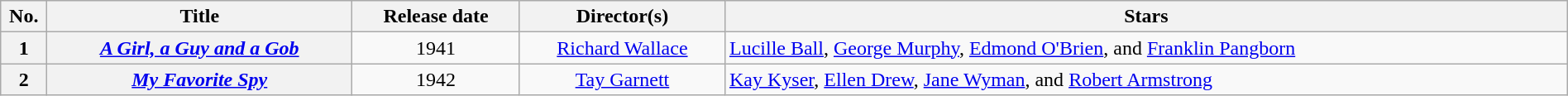<table class="wikitable" style="text-align:center" width="100%">
<tr>
<th width="30">No.</th>
<th>Title</th>
<th>Release date</th>
<th>Director(s)</th>
<th>Stars</th>
</tr>
<tr Merged content from >
<th scope="row">1</th>
<th scope="row"><em><a href='#'>A Girl, a Guy and a Gob</a></em></th>
<td>1941</td>
<td><a href='#'>Richard Wallace</a></td>
<td style="text-align:left"><a href='#'>Lucille Ball</a>, <a href='#'>George Murphy</a>, <a href='#'>Edmond O'Brien</a>, and <a href='#'>Franklin Pangborn</a></td>
</tr>
<tr>
<th scope="row">2</th>
<th scope="row"><em><a href='#'>My Favorite Spy</a></em></th>
<td>1942</td>
<td><a href='#'>Tay Garnett</a></td>
<td style="text-align:left"><a href='#'>Kay Kyser</a>, <a href='#'>Ellen Drew</a>, <a href='#'>Jane Wyman</a>, and <a href='#'>Robert Armstrong</a></td>
</tr>
</table>
